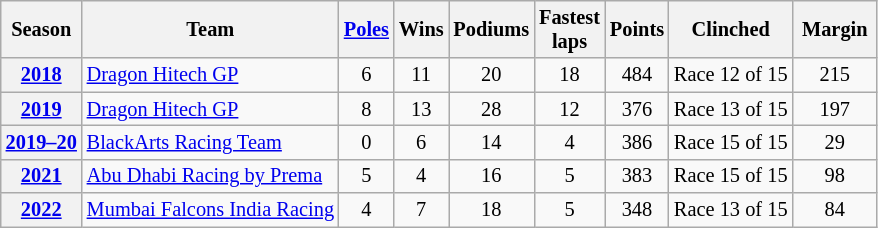<table class="wikitable" style="font-size:85%; text-align:center;">
<tr>
<th scope=col>Season</th>
<th scope=col>Team</th>
<th scope=col><a href='#'>Poles</a></th>
<th scope=col>Wins</th>
<th scope=col>Podiums</th>
<th scope=col width="40">Fastest laps</th>
<th scope=col>Points</th>
<th scope=col>Clinched</th>
<th scope=col width="50">Margin</th>
</tr>
<tr>
<th><a href='#'>2018</a></th>
<td align=left> <a href='#'>Dragon Hitech GP</a></td>
<td>6</td>
<td>11</td>
<td>20</td>
<td>18</td>
<td>484</td>
<td>Race 12 of 15</td>
<td>215</td>
</tr>
<tr>
<th><a href='#'>2019</a></th>
<td align=left> <a href='#'>Dragon Hitech GP</a></td>
<td>8</td>
<td>13</td>
<td>28</td>
<td>12</td>
<td>376</td>
<td>Race 13 of 15</td>
<td>197</td>
</tr>
<tr>
<th><a href='#'>2019–20</a></th>
<td align=left> <a href='#'>BlackArts Racing Team</a></td>
<td>0</td>
<td>6</td>
<td>14</td>
<td>4</td>
<td>386</td>
<td>Race 15 of 15</td>
<td>29</td>
</tr>
<tr>
<th><a href='#'>2021</a></th>
<td align=left> <a href='#'>Abu Dhabi Racing by Prema</a></td>
<td>5</td>
<td>4</td>
<td>16</td>
<td>5</td>
<td>383</td>
<td>Race 15 of 15</td>
<td>98</td>
</tr>
<tr>
<th><a href='#'>2022</a></th>
<td align=left> <a href='#'>Mumbai Falcons India Racing</a></td>
<td>4</td>
<td>7</td>
<td>18</td>
<td>5</td>
<td>348</td>
<td>Race 13 of 15</td>
<td>84</td>
</tr>
</table>
